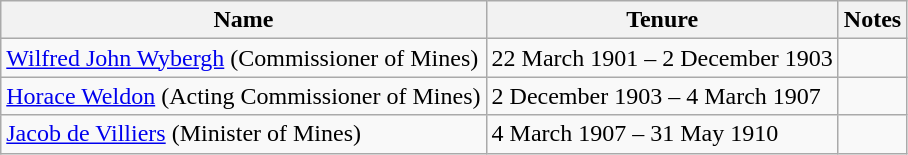<table class="wikitable">
<tr>
<th>Name</th>
<th>Tenure</th>
<th>Notes</th>
</tr>
<tr>
<td><a href='#'>Wilfred John Wybergh</a> (Commissioner of Mines)</td>
<td>22 March 1901 – 2 December 1903</td>
<td></td>
</tr>
<tr>
<td><a href='#'>Horace Weldon</a> (Acting Commissioner of Mines)</td>
<td>2 December 1903 – 4 March 1907</td>
<td></td>
</tr>
<tr>
<td><a href='#'>Jacob de Villiers</a> (Minister of Mines)</td>
<td>4 March 1907 – 31 May 1910</td>
<td></td>
</tr>
</table>
